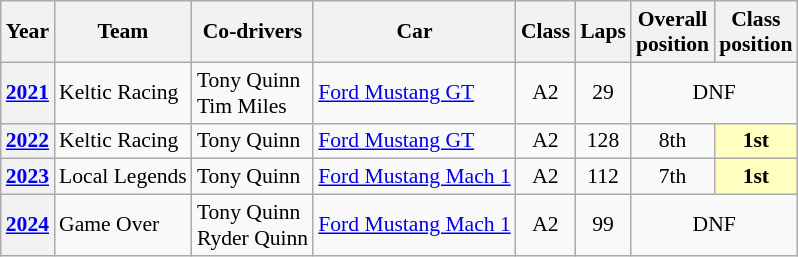<table class="wikitable" style="font-size:90%; text-align:center">
<tr>
<th>Year</th>
<th>Team</th>
<th>Co-drivers</th>
<th>Car</th>
<th>Class</th>
<th>Laps</th>
<th>Overall<br>position</th>
<th>Class<br>position</th>
</tr>
<tr>
<th><a href='#'>2021</a></th>
<td align="left"> Keltic Racing</td>
<td align="left"> Tony Quinn<br> Tim Miles</td>
<td align="left"><a href='#'>Ford Mustang GT</a></td>
<td>A2</td>
<td align=center>29</td>
<td colspan=2>DNF</td>
</tr>
<tr>
<th><a href='#'>2022</a></th>
<td align="left"> Keltic Racing</td>
<td align="left"> Tony Quinn</td>
<td align="left"><a href='#'>Ford Mustang GT</a></td>
<td>A2</td>
<td align=center>128</td>
<td>8th</td>
<td style=background:#FFFFBF><strong>1st</strong></td>
</tr>
<tr>
<th><a href='#'>2023</a></th>
<td align="left"> Local Legends</td>
<td align="left"> Tony Quinn</td>
<td align="left"><a href='#'>Ford Mustang Mach 1</a></td>
<td>A2</td>
<td align=center>112</td>
<td>7th</td>
<td style=background:#FFFFBF><strong>1st</strong></td>
</tr>
<tr>
<th><a href='#'>2024</a></th>
<td align="left"> Game Over</td>
<td align="left"> Tony Quinn<br> Ryder Quinn</td>
<td align="left"><a href='#'>Ford Mustang Mach 1</a></td>
<td>A2</td>
<td align=center>99</td>
<td colspan=2>DNF</td>
</tr>
</table>
